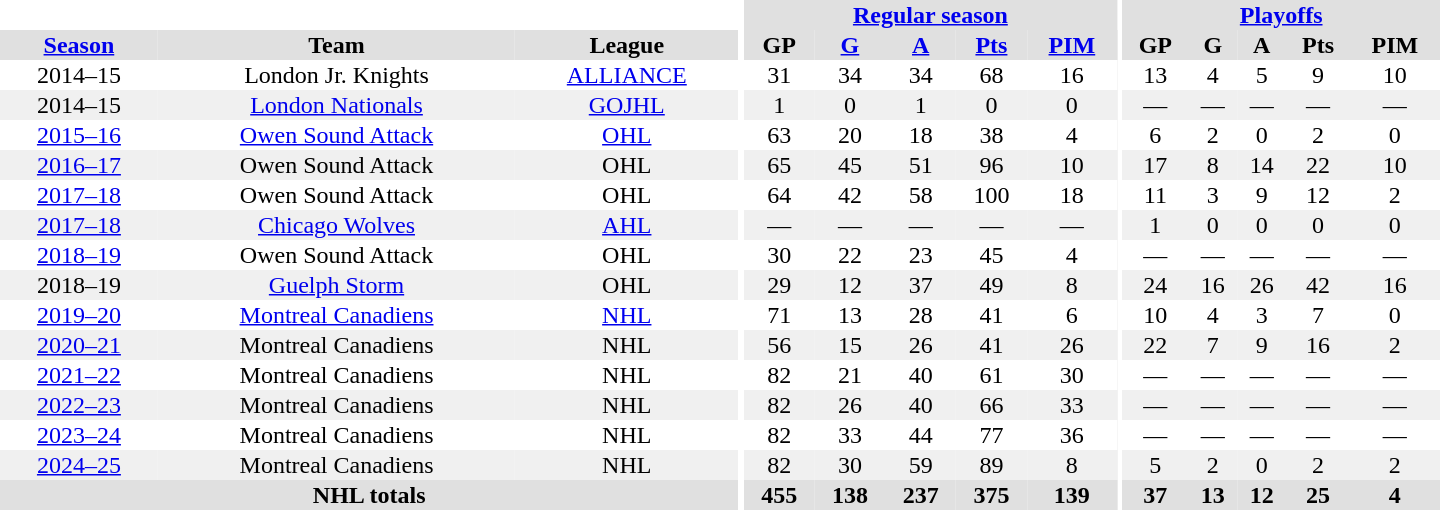<table border="0" cellpadding="1" cellspacing="0" style="text-align:center; width:60em">
<tr bgcolor="#e0e0e0">
<th colspan="3" bgcolor="#ffffff"></th>
<th rowspan="98" bgcolor="#ffffff"></th>
<th colspan="5"><a href='#'>Regular season</a></th>
<th rowspan="98" bgcolor="#ffffff"></th>
<th colspan="5"><a href='#'>Playoffs</a></th>
</tr>
<tr bgcolor="#e0e0e0">
<th><a href='#'>Season</a></th>
<th>Team</th>
<th>League</th>
<th>GP</th>
<th><a href='#'>G</a></th>
<th><a href='#'>A</a></th>
<th><a href='#'>Pts</a></th>
<th><a href='#'>PIM</a></th>
<th>GP</th>
<th>G</th>
<th>A</th>
<th>Pts</th>
<th>PIM</th>
</tr>
<tr>
<td>2014–15</td>
<td>London Jr. Knights</td>
<td><a href='#'>ALLIANCE</a></td>
<td>31</td>
<td>34</td>
<td>34</td>
<td>68</td>
<td>16</td>
<td>13</td>
<td>4</td>
<td>5</td>
<td>9</td>
<td>10</td>
</tr>
<tr bgcolor="#f0f0f0">
<td>2014–15</td>
<td><a href='#'>London Nationals</a></td>
<td><a href='#'>GOJHL</a></td>
<td>1</td>
<td>0</td>
<td>1</td>
<td>0</td>
<td>0</td>
<td>—</td>
<td>—</td>
<td>—</td>
<td>—</td>
<td>—</td>
</tr>
<tr>
<td><a href='#'>2015–16</a></td>
<td><a href='#'>Owen Sound Attack</a></td>
<td><a href='#'>OHL</a></td>
<td>63</td>
<td>20</td>
<td>18</td>
<td>38</td>
<td>4</td>
<td>6</td>
<td>2</td>
<td>0</td>
<td>2</td>
<td>0</td>
</tr>
<tr bgcolor="#f0f0f0">
<td><a href='#'>2016–17</a></td>
<td>Owen Sound Attack</td>
<td>OHL</td>
<td>65</td>
<td>45</td>
<td>51</td>
<td>96</td>
<td>10</td>
<td>17</td>
<td>8</td>
<td>14</td>
<td>22</td>
<td>10</td>
</tr>
<tr>
<td><a href='#'>2017–18</a></td>
<td>Owen Sound Attack</td>
<td>OHL</td>
<td>64</td>
<td>42</td>
<td>58</td>
<td>100</td>
<td>18</td>
<td>11</td>
<td>3</td>
<td>9</td>
<td>12</td>
<td>2</td>
</tr>
<tr bgcolor="#f0f0f0">
<td><a href='#'>2017–18</a></td>
<td><a href='#'>Chicago Wolves</a></td>
<td><a href='#'>AHL</a></td>
<td>—</td>
<td>—</td>
<td>—</td>
<td>—</td>
<td>—</td>
<td>1</td>
<td>0</td>
<td>0</td>
<td>0</td>
<td>0</td>
</tr>
<tr>
<td><a href='#'>2018–19</a></td>
<td>Owen Sound Attack</td>
<td>OHL</td>
<td>30</td>
<td>22</td>
<td>23</td>
<td>45</td>
<td>4</td>
<td>—</td>
<td>—</td>
<td>—</td>
<td>—</td>
<td>—</td>
</tr>
<tr bgcolor="#f0f0f0">
<td>2018–19</td>
<td><a href='#'>Guelph Storm</a></td>
<td>OHL</td>
<td>29</td>
<td>12</td>
<td>37</td>
<td>49</td>
<td>8</td>
<td>24</td>
<td>16</td>
<td>26</td>
<td>42</td>
<td>16</td>
</tr>
<tr>
<td><a href='#'>2019–20</a></td>
<td><a href='#'>Montreal Canadiens</a></td>
<td><a href='#'>NHL</a></td>
<td>71</td>
<td>13</td>
<td>28</td>
<td>41</td>
<td>6</td>
<td>10</td>
<td>4</td>
<td>3</td>
<td>7</td>
<td>0</td>
</tr>
<tr bgcolor="#f0f0f0">
<td><a href='#'>2020–21</a></td>
<td>Montreal Canadiens</td>
<td>NHL</td>
<td>56</td>
<td>15</td>
<td>26</td>
<td>41</td>
<td>26</td>
<td>22</td>
<td>7</td>
<td>9</td>
<td>16</td>
<td>2</td>
</tr>
<tr>
<td><a href='#'>2021–22</a></td>
<td>Montreal Canadiens</td>
<td>NHL</td>
<td>82</td>
<td>21</td>
<td>40</td>
<td>61</td>
<td>30</td>
<td>—</td>
<td>—</td>
<td>—</td>
<td>—</td>
<td>—</td>
</tr>
<tr bgcolor="#f0f0f0">
<td><a href='#'>2022–23</a></td>
<td>Montreal Canadiens</td>
<td>NHL</td>
<td>82</td>
<td>26</td>
<td>40</td>
<td>66</td>
<td>33</td>
<td>—</td>
<td>—</td>
<td>—</td>
<td>—</td>
<td>—</td>
</tr>
<tr>
<td><a href='#'>2023–24</a></td>
<td>Montreal Canadiens</td>
<td>NHL</td>
<td>82</td>
<td>33</td>
<td>44</td>
<td>77</td>
<td>36</td>
<td>—</td>
<td>—</td>
<td>—</td>
<td>—</td>
<td>—</td>
</tr>
<tr bgcolor="#f0f0f0">
<td><a href='#'>2024–25</a></td>
<td>Montreal Canadiens</td>
<td>NHL</td>
<td>82</td>
<td>30</td>
<td>59</td>
<td>89</td>
<td>8</td>
<td>5</td>
<td>2</td>
<td>0</td>
<td>2</td>
<td>2</td>
</tr>
<tr bgcolor="#e0e0e0">
<th colspan="3">NHL totals</th>
<th>455</th>
<th>138</th>
<th>237</th>
<th>375</th>
<th>139</th>
<th>37</th>
<th>13</th>
<th>12</th>
<th>25</th>
<th>4</th>
</tr>
</table>
